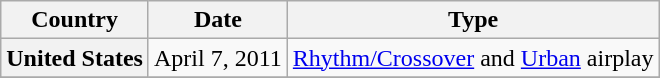<table class="wikitable plainrowheaders unsortable">
<tr>
<th>Country</th>
<th>Date</th>
<th>Type</th>
</tr>
<tr>
<th scope="row">United States</th>
<td>April 7, 2011</td>
<td><a href='#'>Rhythm/Crossover</a> and <a href='#'>Urban</a> airplay</td>
</tr>
<tr>
</tr>
</table>
